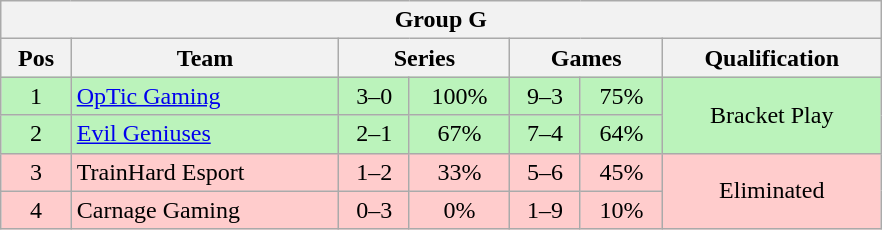<table class="wikitable" style="display: inline-table; width: 46.5%;">
<tr>
<th colspan="7">Group G</th>
</tr>
<tr>
<th>Pos</th>
<th>Team</th>
<th colspan="2">Series</th>
<th colspan="2">Games</th>
<th>Qualification</th>
</tr>
<tr>
<td style="text-align:center; background:#BBF3BB;">1</td>
<td style="text-align:left; background:#BBF3BB;"><a href='#'>OpTic Gaming</a></td>
<td style="text-align:center; background:#BBF3BB;">3–0</td>
<td style="text-align:center; background:#BBF3BB;">100%</td>
<td style="text-align:center; background:#BBF3BB;">9–3</td>
<td style="text-align:center; background:#BBF3BB;">75%</td>
<td style="text-align:center; background:#BBF3BB;" rowspan="2">Bracket Play</td>
</tr>
<tr>
<td style="text-align:center; background:#BBF3BB;">2</td>
<td style="text-align:left; background:#BBF3BB;"><a href='#'>Evil Geniuses</a></td>
<td style="text-align:center; background:#BBF3BB;">2–1</td>
<td style="text-align:center; background:#BBF3BB;">67%</td>
<td style="text-align:center; background:#BBF3BB;">7–4</td>
<td style="text-align:center; background:#BBF3BB;">64%</td>
</tr>
<tr>
<td style="text-align:center; background:#FFCCCC;">3</td>
<td style="text-align:left; background:#FFCCCC;">TrainHard Esport</td>
<td style="text-align:center; background:#FFCCCC;">1–2</td>
<td style="text-align:center; background:#FFCCCC;">33%</td>
<td style="text-align:center; background:#FFCCCC;">5–6</td>
<td style="text-align:center; background:#FFCCCC;">45%</td>
<td style="text-align:center; background:#FFCCCC;" rowspan="2">Eliminated</td>
</tr>
<tr>
<td style="text-align:center; background:#FFCCCC;">4</td>
<td style="text-align:left; background:#FFCCCC;">Carnage Gaming</td>
<td style="text-align:center; background:#FFCCCC;">0–3</td>
<td style="text-align:center; background:#FFCCCC;">0%</td>
<td style="text-align:center; background:#FFCCCC;">1–9</td>
<td style="text-align:center; background:#FFCCCC;">10%</td>
</tr>
</table>
